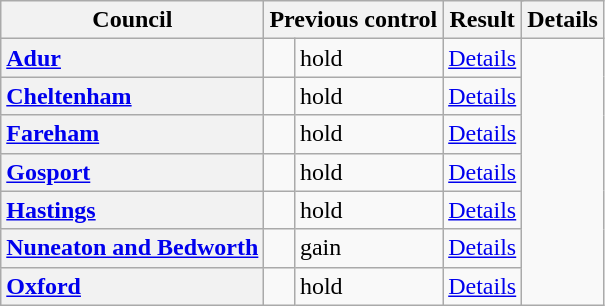<table class="wikitable sortable">
<tr>
<th scope="col">Council</th>
<th colspan=2>Previous control</th>
<th colspan=2>Result</th>
<th scope="col" class="unsortable">Details</th>
</tr>
<tr>
<th scope="row" style="text-align: left;"><a href='#'>Adur</a></th>
<td></td>
<td> hold</td>
<td><a href='#'>Details</a></td>
</tr>
<tr>
<th scope="row" style="text-align: left;"><a href='#'>Cheltenham</a></th>
<td></td>
<td> hold</td>
<td><a href='#'>Details</a></td>
</tr>
<tr>
<th scope="row" style="text-align: left;"><a href='#'>Fareham</a></th>
<td></td>
<td> hold</td>
<td><a href='#'>Details</a></td>
</tr>
<tr>
<th scope="row" style="text-align: left;"><a href='#'>Gosport</a></th>
<td></td>
<td> hold</td>
<td><a href='#'>Details</a></td>
</tr>
<tr>
<th scope="row" style="text-align: left;"><a href='#'>Hastings</a></th>
<td></td>
<td> hold</td>
<td><a href='#'>Details</a></td>
</tr>
<tr>
<th scope="row" style="text-align: left;"><a href='#'>Nuneaton and Bedworth</a></th>
<td></td>
<td> gain</td>
<td><a href='#'>Details</a></td>
</tr>
<tr>
<th scope="row" style="text-align: left;"><a href='#'>Oxford</a></th>
<td></td>
<td> hold</td>
<td><a href='#'>Details</a></td>
</tr>
</table>
